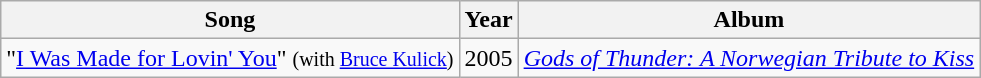<table class="wikitable plainrowheaders">
<tr>
<th scope="col">Song</th>
<th scope="col">Year</th>
<th scope="col">Album</th>
</tr>
<tr>
<td>"<a href='#'>I Was Made for Lovin' You</a>" <small>(with <a href='#'>Bruce Kulick</a>)</small></td>
<td>2005</td>
<td><em><a href='#'>Gods of Thunder: A Norwegian Tribute to Kiss</a></em></td>
</tr>
</table>
